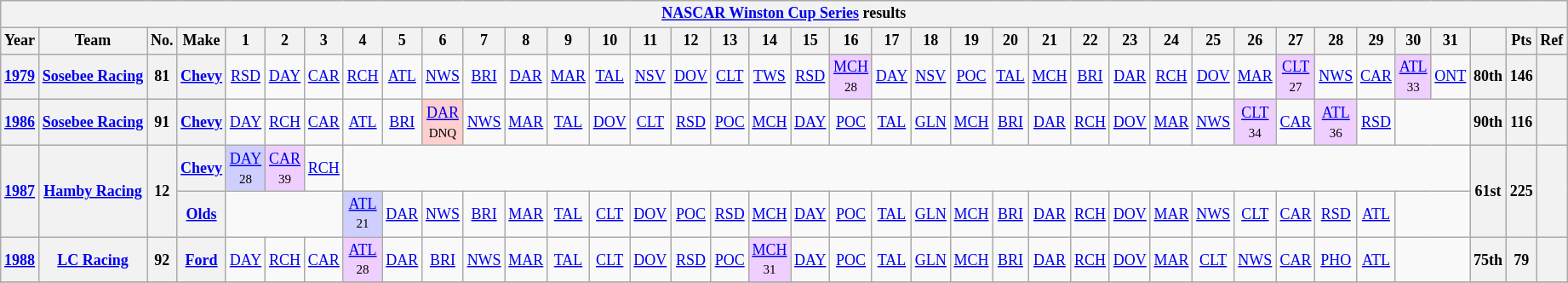<table class="wikitable" style="text-align:center; font-size:75%">
<tr>
<th colspan=45><a href='#'>NASCAR Winston Cup Series</a> results</th>
</tr>
<tr>
<th>Year</th>
<th>Team</th>
<th>No.</th>
<th>Make</th>
<th>1</th>
<th>2</th>
<th>3</th>
<th>4</th>
<th>5</th>
<th>6</th>
<th>7</th>
<th>8</th>
<th>9</th>
<th>10</th>
<th>11</th>
<th>12</th>
<th>13</th>
<th>14</th>
<th>15</th>
<th>16</th>
<th>17</th>
<th>18</th>
<th>19</th>
<th>20</th>
<th>21</th>
<th>22</th>
<th>23</th>
<th>24</th>
<th>25</th>
<th>26</th>
<th>27</th>
<th>28</th>
<th>29</th>
<th>30</th>
<th>31</th>
<th></th>
<th>Pts</th>
<th>Ref</th>
</tr>
<tr>
<th><a href='#'>1979</a></th>
<th><a href='#'>Sosebee Racing</a></th>
<th>81</th>
<th><a href='#'>Chevy</a></th>
<td><a href='#'>RSD</a></td>
<td><a href='#'>DAY</a></td>
<td><a href='#'>CAR</a></td>
<td><a href='#'>RCH</a></td>
<td><a href='#'>ATL</a></td>
<td><a href='#'>NWS</a></td>
<td><a href='#'>BRI</a></td>
<td><a href='#'>DAR</a></td>
<td><a href='#'>MAR</a></td>
<td><a href='#'>TAL</a></td>
<td><a href='#'>NSV</a></td>
<td><a href='#'>DOV</a></td>
<td><a href='#'>CLT</a></td>
<td><a href='#'>TWS</a></td>
<td><a href='#'>RSD</a></td>
<td style="background:#EFCFFF;"><a href='#'>MCH</a><br><small>28</small></td>
<td><a href='#'>DAY</a></td>
<td><a href='#'>NSV</a></td>
<td><a href='#'>POC</a></td>
<td><a href='#'>TAL</a></td>
<td><a href='#'>MCH</a></td>
<td><a href='#'>BRI</a></td>
<td><a href='#'>DAR</a></td>
<td><a href='#'>RCH</a></td>
<td><a href='#'>DOV</a></td>
<td><a href='#'>MAR</a></td>
<td style="background:#EFCFFF;"><a href='#'>CLT</a><br><small>27</small></td>
<td><a href='#'>NWS</a></td>
<td><a href='#'>CAR</a></td>
<td style="background:#EFCFFF;"><a href='#'>ATL</a><br><small>33</small></td>
<td><a href='#'>ONT</a></td>
<th>80th</th>
<th>146</th>
<th></th>
</tr>
<tr>
<th><a href='#'>1986</a></th>
<th><a href='#'>Sosebee Racing</a></th>
<th>91</th>
<th><a href='#'>Chevy</a></th>
<td><a href='#'>DAY</a></td>
<td><a href='#'>RCH</a></td>
<td><a href='#'>CAR</a></td>
<td><a href='#'>ATL</a></td>
<td><a href='#'>BRI</a></td>
<td style="background:#FFCFCF;"><a href='#'>DAR</a><br><small>DNQ</small></td>
<td><a href='#'>NWS</a></td>
<td><a href='#'>MAR</a></td>
<td><a href='#'>TAL</a></td>
<td><a href='#'>DOV</a></td>
<td><a href='#'>CLT</a></td>
<td><a href='#'>RSD</a></td>
<td><a href='#'>POC</a></td>
<td><a href='#'>MCH</a></td>
<td><a href='#'>DAY</a></td>
<td><a href='#'>POC</a></td>
<td><a href='#'>TAL</a></td>
<td><a href='#'>GLN</a></td>
<td><a href='#'>MCH</a></td>
<td><a href='#'>BRI</a></td>
<td><a href='#'>DAR</a></td>
<td><a href='#'>RCH</a></td>
<td><a href='#'>DOV</a></td>
<td><a href='#'>MAR</a></td>
<td><a href='#'>NWS</a></td>
<td style="background:#EFCFFF;"><a href='#'>CLT</a><br><small>34</small></td>
<td><a href='#'>CAR</a></td>
<td style="background:#EFCFFF;"><a href='#'>ATL</a><br><small>36</small></td>
<td><a href='#'>RSD</a></td>
<td colspan=2></td>
<th>90th</th>
<th>116</th>
<th></th>
</tr>
<tr>
<th rowspan=2><a href='#'>1987</a></th>
<th rowspan=2><a href='#'>Hamby Racing</a></th>
<th rowspan=2>12</th>
<th><a href='#'>Chevy</a></th>
<td style="background:#CFCFFF;"><a href='#'>DAY</a><br><small>28</small></td>
<td style="background:#EFCFFF;"><a href='#'>CAR</a><br><small>39</small></td>
<td><a href='#'>RCH</a></td>
<td colspan=28></td>
<th rowspan=2>61st</th>
<th rowspan=2>225</th>
<th rowspan=2></th>
</tr>
<tr>
<th><a href='#'>Olds</a></th>
<td colspan=3></td>
<td style="background:#CFCFFF;"><a href='#'>ATL</a><br><small>21</small></td>
<td><a href='#'>DAR</a></td>
<td><a href='#'>NWS</a></td>
<td><a href='#'>BRI</a></td>
<td><a href='#'>MAR</a></td>
<td><a href='#'>TAL</a></td>
<td><a href='#'>CLT</a></td>
<td><a href='#'>DOV</a></td>
<td><a href='#'>POC</a></td>
<td><a href='#'>RSD</a></td>
<td><a href='#'>MCH</a></td>
<td><a href='#'>DAY</a></td>
<td><a href='#'>POC</a></td>
<td><a href='#'>TAL</a></td>
<td><a href='#'>GLN</a></td>
<td><a href='#'>MCH</a></td>
<td><a href='#'>BRI</a></td>
<td><a href='#'>DAR</a></td>
<td><a href='#'>RCH</a></td>
<td><a href='#'>DOV</a></td>
<td><a href='#'>MAR</a></td>
<td><a href='#'>NWS</a></td>
<td><a href='#'>CLT</a></td>
<td><a href='#'>CAR</a></td>
<td><a href='#'>RSD</a></td>
<td><a href='#'>ATL</a></td>
<td colspan=2></td>
</tr>
<tr>
<th><a href='#'>1988</a></th>
<th><a href='#'>LC Racing</a></th>
<th>92</th>
<th><a href='#'>Ford</a></th>
<td><a href='#'>DAY</a></td>
<td><a href='#'>RCH</a></td>
<td><a href='#'>CAR</a></td>
<td style="background:#EFCFFF;"><a href='#'>ATL</a><br><small>28</small></td>
<td><a href='#'>DAR</a></td>
<td><a href='#'>BRI</a></td>
<td><a href='#'>NWS</a></td>
<td><a href='#'>MAR</a></td>
<td><a href='#'>TAL</a></td>
<td><a href='#'>CLT</a></td>
<td><a href='#'>DOV</a></td>
<td><a href='#'>RSD</a></td>
<td><a href='#'>POC</a></td>
<td style="background:#EFCFFF;"><a href='#'>MCH</a><br><small>31</small></td>
<td><a href='#'>DAY</a></td>
<td><a href='#'>POC</a></td>
<td><a href='#'>TAL</a></td>
<td><a href='#'>GLN</a></td>
<td><a href='#'>MCH</a></td>
<td><a href='#'>BRI</a></td>
<td><a href='#'>DAR</a></td>
<td><a href='#'>RCH</a></td>
<td><a href='#'>DOV</a></td>
<td><a href='#'>MAR</a></td>
<td><a href='#'>CLT</a></td>
<td><a href='#'>NWS</a></td>
<td><a href='#'>CAR</a></td>
<td><a href='#'>PHO</a></td>
<td><a href='#'>ATL</a></td>
<td colspan=2></td>
<th>75th</th>
<th>79</th>
<th></th>
</tr>
<tr>
</tr>
</table>
